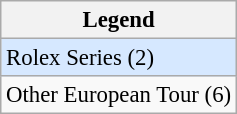<table class="wikitable" style="font-size:95%;">
<tr>
<th>Legend</th>
</tr>
<tr style="background:#D6E8FF;">
<td>Rolex Series (2)</td>
</tr>
<tr>
<td>Other European Tour (6)</td>
</tr>
</table>
